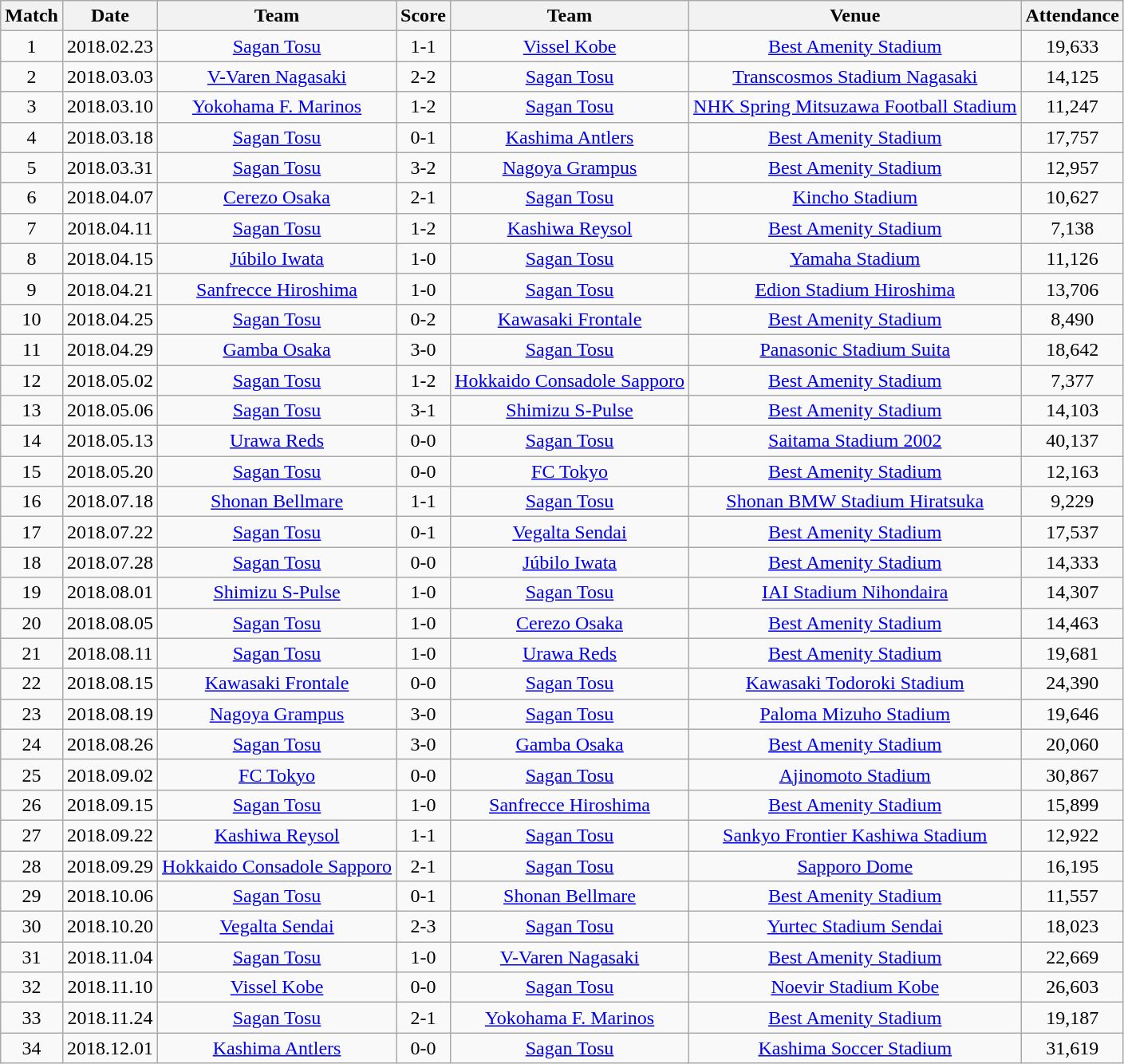<table class="wikitable" style="text-align:center;">
<tr>
<th>Match</th>
<th>Date</th>
<th>Team</th>
<th>Score</th>
<th>Team</th>
<th>Venue</th>
<th>Attendance</th>
</tr>
<tr>
<td>1</td>
<td>2018.02.23</td>
<td><a href='#'>Sagan Tosu</a></td>
<td>1-1</td>
<td><a href='#'>Vissel Kobe</a></td>
<td><a href='#'>Best Amenity Stadium</a></td>
<td>19,633</td>
</tr>
<tr>
<td>2</td>
<td>2018.03.03</td>
<td><a href='#'>V-Varen Nagasaki</a></td>
<td>2-2</td>
<td><a href='#'>Sagan Tosu</a></td>
<td><a href='#'>Transcosmos Stadium Nagasaki</a></td>
<td>14,125</td>
</tr>
<tr>
<td>3</td>
<td>2018.03.10</td>
<td><a href='#'>Yokohama F. Marinos</a></td>
<td>1-2</td>
<td><a href='#'>Sagan Tosu</a></td>
<td><a href='#'>NHK Spring Mitsuzawa Football Stadium</a></td>
<td>11,247</td>
</tr>
<tr>
<td>4</td>
<td>2018.03.18</td>
<td><a href='#'>Sagan Tosu</a></td>
<td>0-1</td>
<td><a href='#'>Kashima Antlers</a></td>
<td><a href='#'>Best Amenity Stadium</a></td>
<td>17,757</td>
</tr>
<tr>
<td>5</td>
<td>2018.03.31</td>
<td><a href='#'>Sagan Tosu</a></td>
<td>3-2</td>
<td><a href='#'>Nagoya Grampus</a></td>
<td><a href='#'>Best Amenity Stadium</a></td>
<td>12,957</td>
</tr>
<tr>
<td>6</td>
<td>2018.04.07</td>
<td><a href='#'>Cerezo Osaka</a></td>
<td>2-1</td>
<td><a href='#'>Sagan Tosu</a></td>
<td><a href='#'>Kincho Stadium</a></td>
<td>10,627</td>
</tr>
<tr>
<td>7</td>
<td>2018.04.11</td>
<td><a href='#'>Sagan Tosu</a></td>
<td>1-2</td>
<td><a href='#'>Kashiwa Reysol</a></td>
<td><a href='#'>Best Amenity Stadium</a></td>
<td>7,138</td>
</tr>
<tr>
<td>8</td>
<td>2018.04.15</td>
<td><a href='#'>Júbilo Iwata</a></td>
<td>1-0</td>
<td><a href='#'>Sagan Tosu</a></td>
<td><a href='#'>Yamaha Stadium</a></td>
<td>11,126</td>
</tr>
<tr>
<td>9</td>
<td>2018.04.21</td>
<td><a href='#'>Sanfrecce Hiroshima</a></td>
<td>1-0</td>
<td><a href='#'>Sagan Tosu</a></td>
<td><a href='#'>Edion Stadium Hiroshima</a></td>
<td>13,706</td>
</tr>
<tr>
<td>10</td>
<td>2018.04.25</td>
<td><a href='#'>Sagan Tosu</a></td>
<td>0-2</td>
<td><a href='#'>Kawasaki Frontale</a></td>
<td><a href='#'>Best Amenity Stadium</a></td>
<td>8,490</td>
</tr>
<tr>
<td>11</td>
<td>2018.04.29</td>
<td><a href='#'>Gamba Osaka</a></td>
<td>3-0</td>
<td><a href='#'>Sagan Tosu</a></td>
<td><a href='#'>Panasonic Stadium Suita</a></td>
<td>18,642</td>
</tr>
<tr>
<td>12</td>
<td>2018.05.02</td>
<td><a href='#'>Sagan Tosu</a></td>
<td>1-2</td>
<td><a href='#'>Hokkaido Consadole Sapporo</a></td>
<td><a href='#'>Best Amenity Stadium</a></td>
<td>7,377</td>
</tr>
<tr>
<td>13</td>
<td>2018.05.06</td>
<td><a href='#'>Sagan Tosu</a></td>
<td>3-1</td>
<td><a href='#'>Shimizu S-Pulse</a></td>
<td><a href='#'>Best Amenity Stadium</a></td>
<td>14,103</td>
</tr>
<tr>
<td>14</td>
<td>2018.05.13</td>
<td><a href='#'>Urawa Reds</a></td>
<td>0-0</td>
<td><a href='#'>Sagan Tosu</a></td>
<td><a href='#'>Saitama Stadium 2002</a></td>
<td>40,137</td>
</tr>
<tr>
<td>15</td>
<td>2018.05.20</td>
<td><a href='#'>Sagan Tosu</a></td>
<td>0-0</td>
<td><a href='#'>FC Tokyo</a></td>
<td><a href='#'>Best Amenity Stadium</a></td>
<td>12,163</td>
</tr>
<tr>
<td>16</td>
<td>2018.07.18</td>
<td><a href='#'>Shonan Bellmare</a></td>
<td>1-1</td>
<td><a href='#'>Sagan Tosu</a></td>
<td><a href='#'>Shonan BMW Stadium Hiratsuka</a></td>
<td>9,229</td>
</tr>
<tr>
<td>17</td>
<td>2018.07.22</td>
<td><a href='#'>Sagan Tosu</a></td>
<td>0-1</td>
<td><a href='#'>Vegalta Sendai</a></td>
<td><a href='#'>Best Amenity Stadium</a></td>
<td>17,537</td>
</tr>
<tr>
<td>18</td>
<td>2018.07.28</td>
<td><a href='#'>Sagan Tosu</a></td>
<td>0-0</td>
<td><a href='#'>Júbilo Iwata</a></td>
<td><a href='#'>Best Amenity Stadium</a></td>
<td>14,333</td>
</tr>
<tr>
<td>19</td>
<td>2018.08.01</td>
<td><a href='#'>Shimizu S-Pulse</a></td>
<td>1-0</td>
<td><a href='#'>Sagan Tosu</a></td>
<td><a href='#'>IAI Stadium Nihondaira</a></td>
<td>14,307</td>
</tr>
<tr>
<td>20</td>
<td>2018.08.05</td>
<td><a href='#'>Sagan Tosu</a></td>
<td>1-0</td>
<td><a href='#'>Cerezo Osaka</a></td>
<td><a href='#'>Best Amenity Stadium</a></td>
<td>14,463</td>
</tr>
<tr>
<td>21</td>
<td>2018.08.11</td>
<td><a href='#'>Sagan Tosu</a></td>
<td>1-0</td>
<td><a href='#'>Urawa Reds</a></td>
<td><a href='#'>Best Amenity Stadium</a></td>
<td>19,681</td>
</tr>
<tr>
<td>22</td>
<td>2018.08.15</td>
<td><a href='#'>Kawasaki Frontale</a></td>
<td>0-0</td>
<td><a href='#'>Sagan Tosu</a></td>
<td><a href='#'>Kawasaki Todoroki Stadium</a></td>
<td>24,390</td>
</tr>
<tr>
<td>23</td>
<td>2018.08.19</td>
<td><a href='#'>Nagoya Grampus</a></td>
<td>3-0</td>
<td><a href='#'>Sagan Tosu</a></td>
<td><a href='#'>Paloma Mizuho Stadium</a></td>
<td>19,646</td>
</tr>
<tr>
<td>24</td>
<td>2018.08.26</td>
<td><a href='#'>Sagan Tosu</a></td>
<td>3-0</td>
<td><a href='#'>Gamba Osaka</a></td>
<td><a href='#'>Best Amenity Stadium</a></td>
<td>20,060</td>
</tr>
<tr>
<td>25</td>
<td>2018.09.02</td>
<td><a href='#'>FC Tokyo</a></td>
<td>0-0</td>
<td><a href='#'>Sagan Tosu</a></td>
<td><a href='#'>Ajinomoto Stadium</a></td>
<td>30,867</td>
</tr>
<tr>
<td>26</td>
<td>2018.09.15</td>
<td><a href='#'>Sagan Tosu</a></td>
<td>1-0</td>
<td><a href='#'>Sanfrecce Hiroshima</a></td>
<td><a href='#'>Best Amenity Stadium</a></td>
<td>15,899</td>
</tr>
<tr>
<td>27</td>
<td>2018.09.22</td>
<td><a href='#'>Kashiwa Reysol</a></td>
<td>1-1</td>
<td><a href='#'>Sagan Tosu</a></td>
<td><a href='#'>Sankyo Frontier Kashiwa Stadium</a></td>
<td>12,922</td>
</tr>
<tr>
<td>28</td>
<td>2018.09.29</td>
<td><a href='#'>Hokkaido Consadole Sapporo</a></td>
<td>2-1</td>
<td><a href='#'>Sagan Tosu</a></td>
<td><a href='#'>Sapporo Dome</a></td>
<td>16,195</td>
</tr>
<tr>
<td>29</td>
<td>2018.10.06</td>
<td><a href='#'>Sagan Tosu</a></td>
<td>0-1</td>
<td><a href='#'>Shonan Bellmare</a></td>
<td><a href='#'>Best Amenity Stadium</a></td>
<td>11,557</td>
</tr>
<tr>
<td>30</td>
<td>2018.10.20</td>
<td><a href='#'>Vegalta Sendai</a></td>
<td>2-3</td>
<td><a href='#'>Sagan Tosu</a></td>
<td><a href='#'>Yurtec Stadium Sendai</a></td>
<td>18,023</td>
</tr>
<tr>
<td>31</td>
<td>2018.11.04</td>
<td><a href='#'>Sagan Tosu</a></td>
<td>1-0</td>
<td><a href='#'>V-Varen Nagasaki</a></td>
<td><a href='#'>Best Amenity Stadium</a></td>
<td>22,669</td>
</tr>
<tr>
<td>32</td>
<td>2018.11.10</td>
<td><a href='#'>Vissel Kobe</a></td>
<td>0-0</td>
<td><a href='#'>Sagan Tosu</a></td>
<td><a href='#'>Noevir Stadium Kobe</a></td>
<td>26,603</td>
</tr>
<tr>
<td>33</td>
<td>2018.11.24</td>
<td><a href='#'>Sagan Tosu</a></td>
<td>2-1</td>
<td><a href='#'>Yokohama F. Marinos</a></td>
<td><a href='#'>Best Amenity Stadium</a></td>
<td>19,187</td>
</tr>
<tr>
<td>34</td>
<td>2018.12.01</td>
<td><a href='#'>Kashima Antlers</a></td>
<td>0-0</td>
<td><a href='#'>Sagan Tosu</a></td>
<td><a href='#'>Kashima Soccer Stadium</a></td>
<td>31,619</td>
</tr>
</table>
